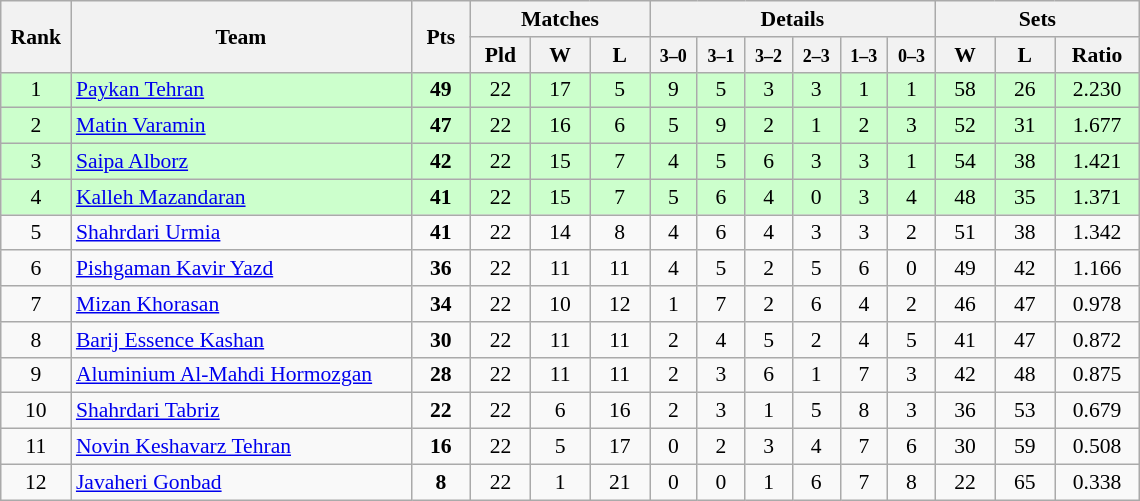<table class="wikitable" style="text-align:center; font-size:90%">
<tr>
<th rowspan=2 width=40>Rank</th>
<th rowspan=2 width=220>Team</th>
<th rowspan=2 width=33>Pts</th>
<th colspan=3>Matches</th>
<th colspan=6>Details</th>
<th colspan=3>Sets</th>
</tr>
<tr>
<th width=33>Pld</th>
<th width=33>W</th>
<th width=33>L</th>
<th width=25><small>3–0</small></th>
<th width=25><small>3–1</small></th>
<th width=25><small>3–2</small></th>
<th width=25><small>2–3</small></th>
<th width=25><small>1–3</small></th>
<th width=25><small>0–3</small></th>
<th width=33>W</th>
<th width=33>L</th>
<th width=50>Ratio</th>
</tr>
<tr bgcolor=ccffcc>
<td>1</td>
<td align="left"><a href='#'>Paykan Tehran</a></td>
<td><strong>49</strong></td>
<td>22</td>
<td>17</td>
<td>5</td>
<td>9</td>
<td>5</td>
<td>3</td>
<td>3</td>
<td>1</td>
<td>1</td>
<td>58</td>
<td>26</td>
<td>2.230</td>
</tr>
<tr bgcolor=ccffcc>
<td>2</td>
<td align="left"><a href='#'>Matin Varamin</a></td>
<td><strong>47</strong></td>
<td>22</td>
<td>16</td>
<td>6</td>
<td>5</td>
<td>9</td>
<td>2</td>
<td>1</td>
<td>2</td>
<td>3</td>
<td>52</td>
<td>31</td>
<td>1.677</td>
</tr>
<tr bgcolor=ccffcc>
<td>3</td>
<td align="left"><a href='#'>Saipa Alborz</a></td>
<td><strong>42</strong></td>
<td>22</td>
<td>15</td>
<td>7</td>
<td>4</td>
<td>5</td>
<td>6</td>
<td>3</td>
<td>3</td>
<td>1</td>
<td>54</td>
<td>38</td>
<td>1.421</td>
</tr>
<tr bgcolor=ccffcc>
<td>4</td>
<td align="left"><a href='#'>Kalleh Mazandaran</a></td>
<td><strong>41</strong></td>
<td>22</td>
<td>15</td>
<td>7</td>
<td>5</td>
<td>6</td>
<td>4</td>
<td>0</td>
<td>3</td>
<td>4</td>
<td>48</td>
<td>35</td>
<td>1.371</td>
</tr>
<tr>
<td>5</td>
<td align="left"><a href='#'>Shahrdari Urmia</a></td>
<td><strong>41</strong></td>
<td>22</td>
<td>14</td>
<td>8</td>
<td>4</td>
<td>6</td>
<td>4</td>
<td>3</td>
<td>3</td>
<td>2</td>
<td>51</td>
<td>38</td>
<td>1.342</td>
</tr>
<tr>
<td>6</td>
<td align="left"><a href='#'>Pishgaman Kavir Yazd</a></td>
<td><strong>36</strong></td>
<td>22</td>
<td>11</td>
<td>11</td>
<td>4</td>
<td>5</td>
<td>2</td>
<td>5</td>
<td>6</td>
<td>0</td>
<td>49</td>
<td>42</td>
<td>1.166</td>
</tr>
<tr>
<td>7</td>
<td align="left"><a href='#'>Mizan Khorasan</a></td>
<td><strong>34</strong></td>
<td>22</td>
<td>10</td>
<td>12</td>
<td>1</td>
<td>7</td>
<td>2</td>
<td>6</td>
<td>4</td>
<td>2</td>
<td>46</td>
<td>47</td>
<td>0.978</td>
</tr>
<tr>
<td>8</td>
<td align="left"><a href='#'>Barij Essence Kashan</a></td>
<td><strong>30</strong></td>
<td>22</td>
<td>11</td>
<td>11</td>
<td>2</td>
<td>4</td>
<td>5</td>
<td>2</td>
<td>4</td>
<td>5</td>
<td>41</td>
<td>47</td>
<td>0.872</td>
</tr>
<tr>
<td>9</td>
<td align="left"><a href='#'>Aluminium Al-Mahdi Hormozgan</a></td>
<td><strong>28</strong></td>
<td>22</td>
<td>11</td>
<td>11</td>
<td>2</td>
<td>3</td>
<td>6</td>
<td>1</td>
<td>7</td>
<td>3</td>
<td>42</td>
<td>48</td>
<td>0.875</td>
</tr>
<tr>
<td>10</td>
<td align="left"><a href='#'>Shahrdari Tabriz</a></td>
<td><strong>22</strong></td>
<td>22</td>
<td>6</td>
<td>16</td>
<td>2</td>
<td>3</td>
<td>1</td>
<td>5</td>
<td>8</td>
<td>3</td>
<td>36</td>
<td>53</td>
<td>0.679</td>
</tr>
<tr>
<td>11</td>
<td align="left"><a href='#'>Novin Keshavarz Tehran</a></td>
<td><strong>16</strong></td>
<td>22</td>
<td>5</td>
<td>17</td>
<td>0</td>
<td>2</td>
<td>3</td>
<td>4</td>
<td>7</td>
<td>6</td>
<td>30</td>
<td>59</td>
<td>0.508</td>
</tr>
<tr>
<td>12</td>
<td align="left"><a href='#'>Javaheri Gonbad</a></td>
<td><strong>8</strong></td>
<td>22</td>
<td>1</td>
<td>21</td>
<td>0</td>
<td>0</td>
<td>1</td>
<td>6</td>
<td>7</td>
<td>8</td>
<td>22</td>
<td>65</td>
<td>0.338</td>
</tr>
</table>
